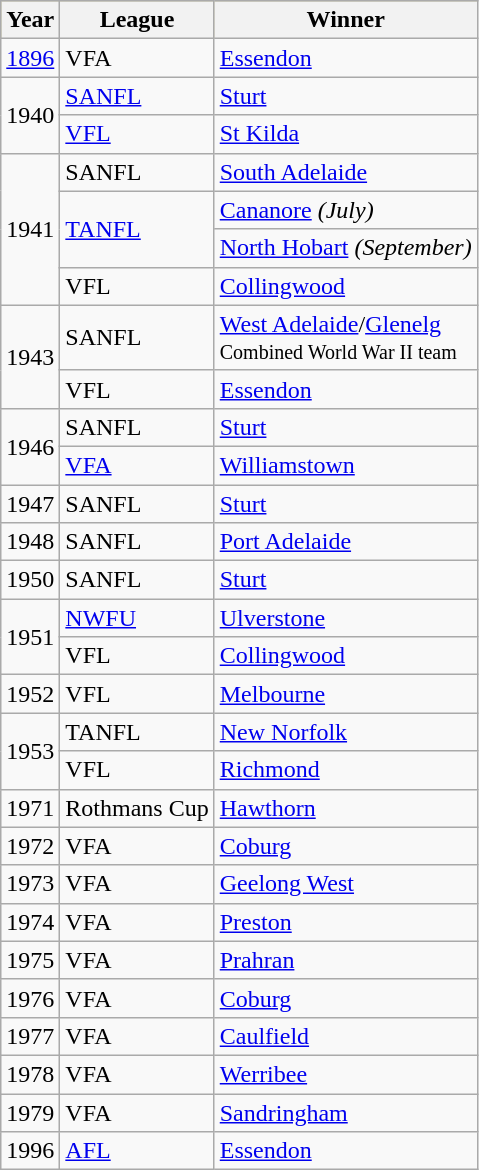<table class="wikitable">
<tr style="background:#bdb76b;">
<th>Year</th>
<th>League</th>
<th>Winner</th>
</tr>
<tr>
<td><a href='#'>1896</a></td>
<td>VFA</td>
<td><a href='#'>Essendon</a></td>
</tr>
<tr>
<td rowspan="2">1940</td>
<td><a href='#'>SANFL</a></td>
<td><a href='#'>Sturt</a></td>
</tr>
<tr>
<td><a href='#'>VFL</a></td>
<td><a href='#'>St Kilda</a></td>
</tr>
<tr>
<td rowspan="4">1941</td>
<td>SANFL</td>
<td><a href='#'>South Adelaide</a></td>
</tr>
<tr>
<td rowspan="2"><a href='#'>TANFL</a></td>
<td><a href='#'>Cananore</a> <em>(July)</em></td>
</tr>
<tr>
<td><a href='#'>North Hobart</a> <em>(September)</em></td>
</tr>
<tr>
<td>VFL</td>
<td><a href='#'>Collingwood</a></td>
</tr>
<tr>
<td rowspan="2">1943</td>
<td>SANFL</td>
<td><a href='#'>West Adelaide</a>/<a href='#'>Glenelg</a><br><small>Combined World War II team</small></td>
</tr>
<tr>
<td>VFL</td>
<td><a href='#'>Essendon</a></td>
</tr>
<tr>
<td rowspan="2">1946</td>
<td>SANFL</td>
<td><a href='#'>Sturt</a></td>
</tr>
<tr>
<td><a href='#'>VFA</a></td>
<td><a href='#'>Williamstown</a></td>
</tr>
<tr>
<td>1947</td>
<td>SANFL</td>
<td><a href='#'>Sturt</a></td>
</tr>
<tr>
<td>1948</td>
<td>SANFL</td>
<td><a href='#'>Port Adelaide</a></td>
</tr>
<tr>
<td>1950</td>
<td>SANFL</td>
<td><a href='#'>Sturt</a></td>
</tr>
<tr>
<td rowspan="2">1951</td>
<td><a href='#'>NWFU</a></td>
<td><a href='#'>Ulverstone</a></td>
</tr>
<tr>
<td>VFL</td>
<td><a href='#'>Collingwood</a></td>
</tr>
<tr>
<td>1952</td>
<td>VFL</td>
<td><a href='#'>Melbourne</a></td>
</tr>
<tr>
<td rowspan="2">1953</td>
<td>TANFL</td>
<td><a href='#'>New Norfolk</a></td>
</tr>
<tr>
<td>VFL</td>
<td><a href='#'>Richmond</a></td>
</tr>
<tr>
<td>1971</td>
<td>Rothmans Cup</td>
<td><a href='#'>Hawthorn</a></td>
</tr>
<tr>
<td>1972</td>
<td>VFA</td>
<td><a href='#'>Coburg</a></td>
</tr>
<tr>
<td>1973</td>
<td>VFA</td>
<td><a href='#'>Geelong West</a></td>
</tr>
<tr>
<td>1974</td>
<td>VFA</td>
<td><a href='#'>Preston</a></td>
</tr>
<tr>
<td>1975</td>
<td>VFA</td>
<td><a href='#'>Prahran</a></td>
</tr>
<tr>
<td>1976</td>
<td>VFA</td>
<td><a href='#'>Coburg</a></td>
</tr>
<tr>
<td>1977</td>
<td>VFA</td>
<td><a href='#'>Caulfield</a></td>
</tr>
<tr>
<td>1978</td>
<td>VFA</td>
<td><a href='#'>Werribee</a></td>
</tr>
<tr>
<td>1979</td>
<td>VFA</td>
<td><a href='#'>Sandringham</a></td>
</tr>
<tr>
<td>1996</td>
<td><a href='#'>AFL</a></td>
<td><a href='#'>Essendon</a></td>
</tr>
</table>
